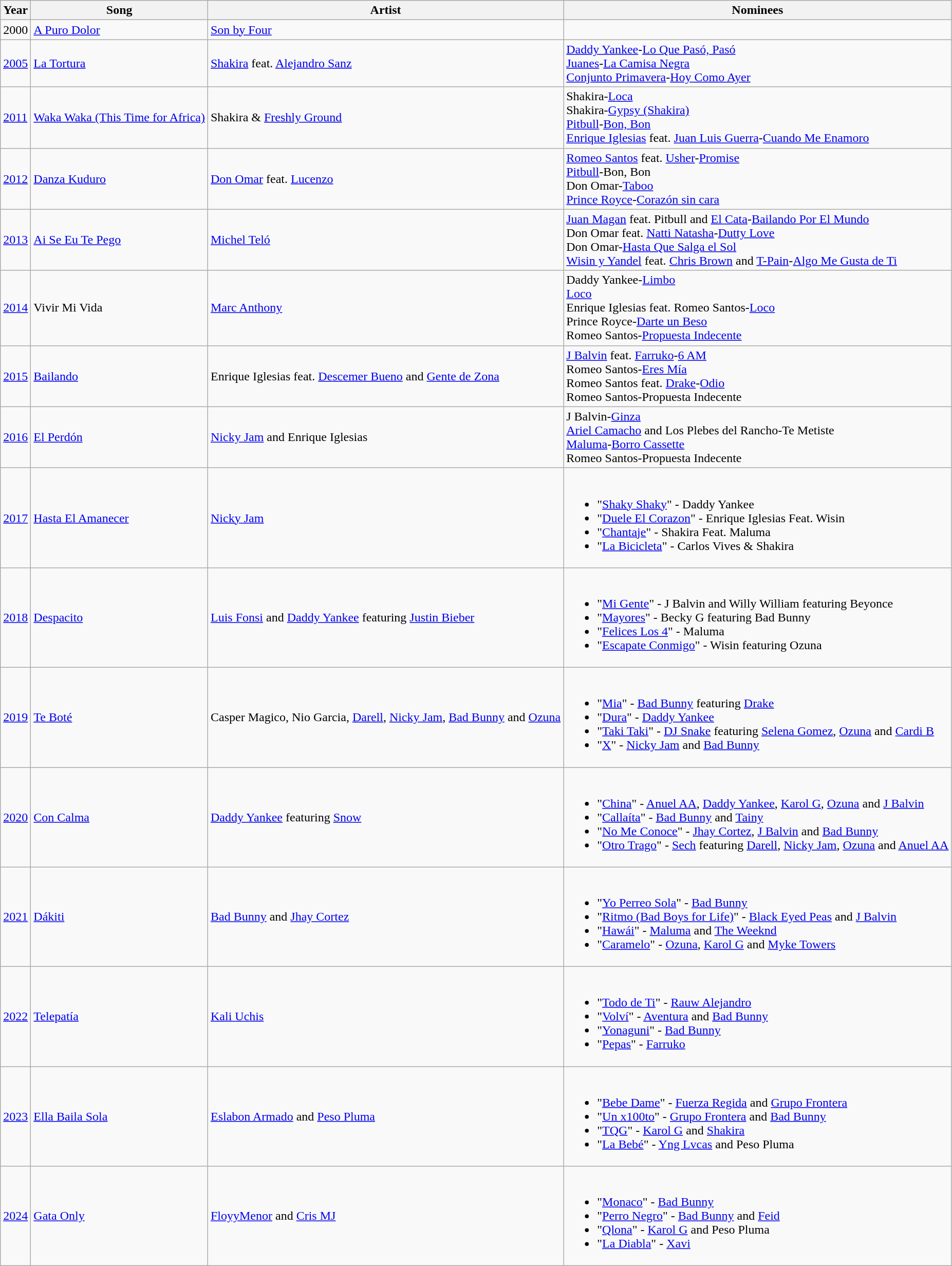<table class="wikitable">
<tr>
<th>Year</th>
<th>Song</th>
<th>Artist</th>
<th>Nominees</th>
</tr>
<tr>
<td>2000</td>
<td><a href='#'>A Puro Dolor</a></td>
<td><a href='#'>Son by Four</a></td>
<td></td>
</tr>
<tr>
<td><a href='#'>2005</a></td>
<td><a href='#'>La Tortura</a></td>
<td><a href='#'>Shakira</a> feat. <a href='#'>Alejandro Sanz</a></td>
<td><a href='#'>Daddy Yankee</a>-<a href='#'>Lo Que Pasó, Pasó</a><br><a href='#'>Juanes</a>-<a href='#'>La Camisa Negra</a><br><a href='#'>Conjunto Primavera</a>-<a href='#'>Hoy Como Ayer</a></td>
</tr>
<tr>
<td><a href='#'>2011</a></td>
<td><a href='#'>Waka Waka (This Time for Africa)</a></td>
<td>Shakira & <a href='#'>Freshly Ground</a></td>
<td>Shakira-<a href='#'>Loca</a><br>Shakira-<a href='#'>Gypsy (Shakira)</a><br><a href='#'>Pitbull</a>-<a href='#'>Bon, Bon</a><br><a href='#'>Enrique Iglesias</a> feat. <a href='#'>Juan Luis Guerra</a>-<a href='#'>Cuando Me Enamoro</a></td>
</tr>
<tr>
<td><a href='#'>2012</a></td>
<td><a href='#'>Danza Kuduro</a></td>
<td><a href='#'>Don Omar</a> feat. <a href='#'>Lucenzo</a></td>
<td><a href='#'>Romeo Santos</a> feat. <a href='#'>Usher</a>-<a href='#'>Promise</a><br><a href='#'>Pitbull</a>-Bon, Bon<br>Don Omar-<a href='#'>Taboo</a><br><a href='#'>Prince Royce</a>-<a href='#'>Corazón sin cara</a></td>
</tr>
<tr>
<td><a href='#'>2013</a></td>
<td><a href='#'>Ai Se Eu Te Pego</a></td>
<td><a href='#'>Michel Teló</a></td>
<td><a href='#'>Juan Magan</a> feat. Pitbull and <a href='#'>El Cata</a>-<a href='#'>Bailando Por El Mundo</a><br>Don Omar feat. <a href='#'>Natti Natasha</a>-<a href='#'>Dutty Love</a><br>Don Omar-<a href='#'>Hasta Que Salga el Sol</a><br><a href='#'>Wisin y Yandel</a> feat. <a href='#'>Chris Brown</a> and <a href='#'>T-Pain</a>-<a href='#'>Algo Me Gusta de Ti</a></td>
</tr>
<tr>
<td><a href='#'>2014</a></td>
<td>Vivir Mi Vida</td>
<td><a href='#'>Marc Anthony</a></td>
<td>Daddy Yankee-<a href='#'>Limbo</a><br><a href='#'>Loco</a><br>Enrique Iglesias feat. Romeo Santos-<a href='#'>Loco</a><br>Prince Royce-<a href='#'>Darte un Beso</a><br>Romeo Santos-<a href='#'>Propuesta Indecente</a></td>
</tr>
<tr>
<td><a href='#'>2015</a></td>
<td><a href='#'>Bailando</a></td>
<td>Enrique Iglesias feat. <a href='#'>Descemer Bueno</a> and <a href='#'>Gente de Zona</a></td>
<td><a href='#'>J Balvin</a> feat. <a href='#'>Farruko</a>-<a href='#'>6 AM</a><br>Romeo Santos-<a href='#'>Eres Mía</a><br>Romeo Santos feat. <a href='#'>Drake</a>-<a href='#'>Odio</a><br>Romeo Santos-Propuesta Indecente</td>
</tr>
<tr>
<td><a href='#'>2016</a></td>
<td><a href='#'>El Perdón</a></td>
<td><a href='#'>Nicky Jam</a> and Enrique Iglesias</td>
<td>J Balvin-<a href='#'>Ginza</a><br><a href='#'>Ariel Camacho</a> and Los Plebes del Rancho-Te Metiste<br><a href='#'>Maluma</a>-<a href='#'>Borro Cassette</a><br>Romeo Santos-Propuesta Indecente</td>
</tr>
<tr>
<td><a href='#'>2017</a></td>
<td><a href='#'>Hasta El Amanecer</a></td>
<td><a href='#'>Nicky Jam</a></td>
<td><br><ul><li>"<a href='#'>Shaky Shaky</a>" - Daddy Yankee</li><li>"<a href='#'>Duele El Corazon</a>" - Enrique Iglesias Feat. Wisin</li><li>"<a href='#'>Chantaje</a>" - Shakira Feat. Maluma</li><li>"<a href='#'>La Bicicleta</a>" - Carlos Vives & Shakira</li></ul></td>
</tr>
<tr>
<td><a href='#'>2018</a></td>
<td><a href='#'>Despacito</a></td>
<td><a href='#'>Luis Fonsi</a> and <a href='#'>Daddy Yankee</a> featuring <a href='#'>Justin Bieber</a></td>
<td><br><ul><li>"<a href='#'>Mi Gente</a>" - J Balvin and Willy William featuring Beyonce</li><li>"<a href='#'>Mayores</a>" - Becky G featuring Bad Bunny</li><li>"<a href='#'>Felices Los 4</a>" - Maluma</li><li>"<a href='#'>Escapate Conmigo</a>" - Wisin featuring Ozuna</li></ul></td>
</tr>
<tr>
<td><a href='#'>2019</a></td>
<td><a href='#'>Te Boté</a></td>
<td>Casper Magico, Nio Garcia, <a href='#'>Darell</a>, <a href='#'>Nicky Jam</a>, <a href='#'>Bad Bunny</a> and <a href='#'>Ozuna</a></td>
<td><br><ul><li>"<a href='#'>Mia</a>" - <a href='#'>Bad Bunny</a> featuring <a href='#'>Drake</a></li><li>"<a href='#'>Dura</a>" - <a href='#'>Daddy Yankee</a></li><li>"<a href='#'>Taki Taki</a>" - <a href='#'>DJ Snake</a> featuring <a href='#'>Selena Gomez</a>, <a href='#'>Ozuna</a> and <a href='#'>Cardi B</a></li><li>"<a href='#'>X</a>" - <a href='#'>Nicky Jam</a> and <a href='#'>Bad Bunny</a></li></ul></td>
</tr>
<tr>
<td><a href='#'>2020</a></td>
<td><a href='#'>Con Calma</a></td>
<td><a href='#'>Daddy Yankee</a> featuring <a href='#'>Snow</a></td>
<td><br><ul><li>"<a href='#'>China</a>" - <a href='#'>Anuel AA</a>, <a href='#'>Daddy Yankee</a>, <a href='#'>Karol G</a>, <a href='#'>Ozuna</a> and <a href='#'>J Balvin</a></li><li>"<a href='#'>Callaíta</a>" - <a href='#'>Bad Bunny</a> and <a href='#'>Tainy</a></li><li>"<a href='#'>No Me Conoce</a>" - <a href='#'>Jhay Cortez</a>, <a href='#'>J Balvin</a> and <a href='#'>Bad Bunny</a></li><li>"<a href='#'>Otro Trago</a>" - <a href='#'>Sech</a> featuring <a href='#'>Darell</a>, <a href='#'>Nicky Jam</a>, <a href='#'>Ozuna</a> and <a href='#'>Anuel AA</a></li></ul></td>
</tr>
<tr>
<td><a href='#'>2021</a></td>
<td><a href='#'>Dákiti</a></td>
<td><a href='#'>Bad Bunny</a> and <a href='#'>Jhay Cortez</a></td>
<td><br><ul><li>"<a href='#'>Yo Perreo Sola</a>" - <a href='#'>Bad Bunny</a></li><li>"<a href='#'>Ritmo (Bad Boys for Life)</a>" - <a href='#'>Black Eyed Peas</a> and <a href='#'>J Balvin</a></li><li>"<a href='#'>Hawái</a>" - <a href='#'>Maluma</a> and <a href='#'>The Weeknd</a></li><li>"<a href='#'>Caramelo</a>" - <a href='#'>Ozuna</a>, <a href='#'>Karol G</a> and <a href='#'>Myke Towers</a></li></ul></td>
</tr>
<tr>
<td><a href='#'>2022</a></td>
<td><a href='#'>Telepatía</a></td>
<td><a href='#'>Kali Uchis</a></td>
<td><br><ul><li>"<a href='#'>Todo de Ti</a>" - <a href='#'>Rauw Alejandro</a></li><li>"<a href='#'>Volví</a>" - <a href='#'>Aventura</a> and <a href='#'>Bad Bunny</a></li><li>"<a href='#'>Yonaguni</a>" - <a href='#'>Bad Bunny</a></li><li>"<a href='#'>Pepas</a>" - <a href='#'>Farruko</a></li></ul></td>
</tr>
<tr>
<td><a href='#'>2023</a></td>
<td><a href='#'>Ella Baila Sola</a></td>
<td><a href='#'>Eslabon Armado</a> and <a href='#'>Peso Pluma</a></td>
<td><br><ul><li>"<a href='#'>Bebe Dame</a>" - <a href='#'>Fuerza Regida</a> and <a href='#'>Grupo Frontera</a></li><li>"<a href='#'>Un x100to</a>" - <a href='#'>Grupo Frontera</a> and <a href='#'>Bad Bunny</a></li><li>"<a href='#'>TQG</a>" - <a href='#'>Karol G</a> and <a href='#'>Shakira</a></li><li>"<a href='#'>La Bebé</a>" - <a href='#'>Yng Lvcas</a> and Peso Pluma</li></ul></td>
</tr>
<tr>
<td><a href='#'>2024</a></td>
<td><a href='#'>Gata Only</a></td>
<td><a href='#'>FloyyMenor</a> and <a href='#'>Cris MJ</a></td>
<td><br><ul><li>"<a href='#'>Monaco</a>" - <a href='#'>Bad Bunny</a></li><li>"<a href='#'>Perro Negro</a>" - <a href='#'>Bad Bunny</a> and <a href='#'>Feid</a></li><li>"<a href='#'>Qlona</a>" - <a href='#'>Karol G</a> and Peso Pluma</li><li>"<a href='#'>La Diabla</a>" - <a href='#'>Xavi</a></li></ul></td>
</tr>
</table>
